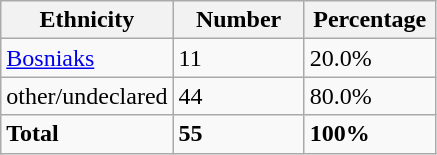<table class="wikitable">
<tr>
<th width="100px">Ethnicity</th>
<th width="80px">Number</th>
<th width="80px">Percentage</th>
</tr>
<tr>
<td><a href='#'>Bosniaks</a></td>
<td>11</td>
<td>20.0%</td>
</tr>
<tr>
<td>other/undeclared</td>
<td>44</td>
<td>80.0%</td>
</tr>
<tr>
<td><strong>Total</strong></td>
<td><strong>55</strong></td>
<td><strong>100%</strong></td>
</tr>
</table>
